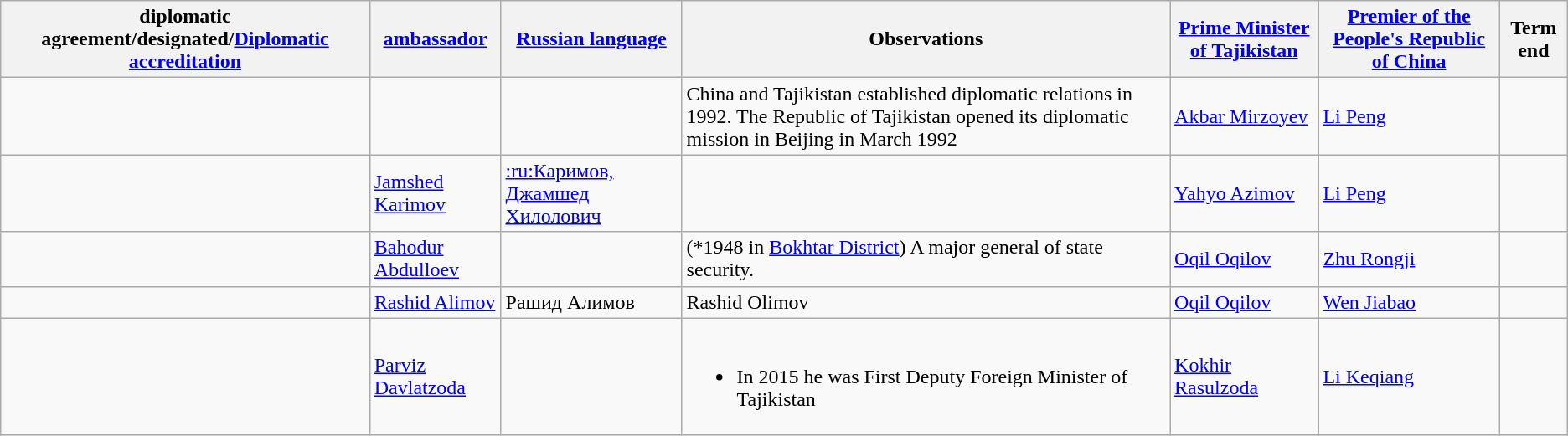<table class="wikitable sortable">
<tr>
<th>diplomatic agreement/designated/<a href='#'>Diplomatic accreditation</a></th>
<th><a href='#'>ambassador</a></th>
<th><a href='#'>Russian language</a></th>
<th>Observations</th>
<th><a href='#'>Prime Minister of Tajikistan</a></th>
<th><a href='#'>Premier of the People's Republic of China</a></th>
<th>Term end</th>
</tr>
<tr>
<td></td>
<td></td>
<td></td>
<td>China and Tajikistan established diplomatic relations in 1992. The Republic of Tajikistan opened its diplomatic mission in Beijing in March 1992</td>
<td><a href='#'>Akbar Mirzoyev</a></td>
<td><a href='#'>Li Peng</a></td>
<td></td>
</tr>
<tr>
<td></td>
<td><a href='#'>Jamshed Karimov</a></td>
<td><a href='#'>:ru:Каримов, Джамшед Хилолович</a></td>
<td></td>
<td><a href='#'>Yahyo Azimov</a></td>
<td><a href='#'>Li Peng</a></td>
<td></td>
</tr>
<tr>
<td></td>
<td><a href='#'>Bahodur Abdulloev</a></td>
<td></td>
<td>(*1948 in <a href='#'>Bokhtar District</a>) A major general of state security.</td>
<td><a href='#'>Oqil Oqilov</a></td>
<td><a href='#'>Zhu Rongji</a></td>
<td></td>
</tr>
<tr>
<td></td>
<td><a href='#'>Rashid Alimov</a></td>
<td>Рашид Алимов</td>
<td>Rashid Olimov</td>
<td><a href='#'>Oqil Oqilov</a></td>
<td><a href='#'>Wen Jiabao</a></td>
<td></td>
</tr>
<tr>
<td></td>
<td><a href='#'>Parviz Davlatzoda</a></td>
<td></td>
<td><br><ul><li>In 2015 he was First Deputy Foreign Minister of Tajikistan</li></ul></td>
<td><a href='#'>Kokhir Rasulzoda</a></td>
<td><a href='#'>Li Keqiang</a></td>
<td></td>
</tr>
</table>
